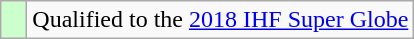<table class="wikitable">
<tr>
<td width=10px bgcolor="#ccffcc"></td>
<td>Qualified to the <a href='#'>2018 IHF Super Globe</a></td>
</tr>
</table>
